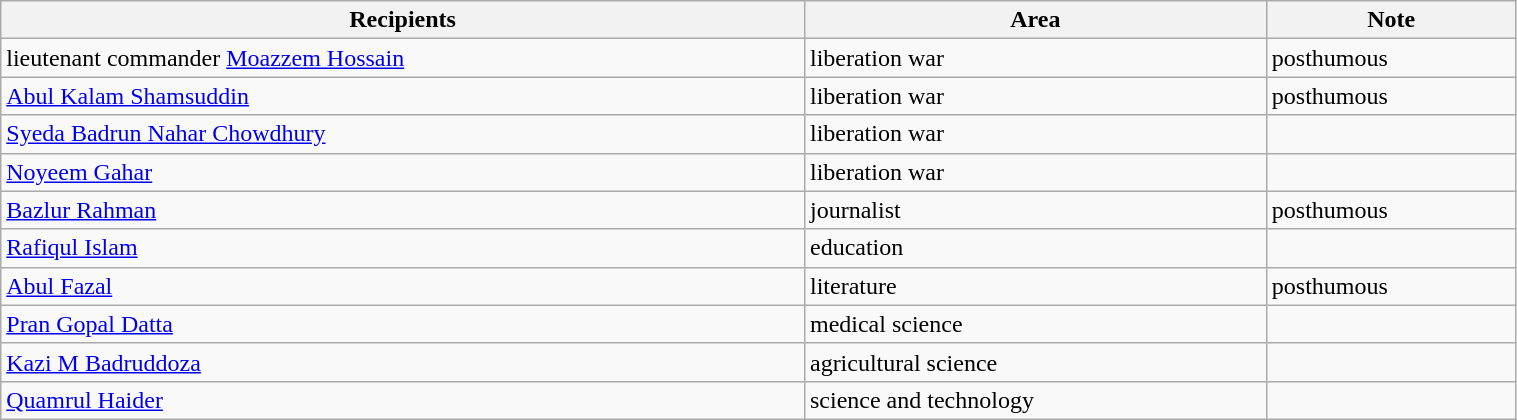<table class="wikitable" style="width:80%;">
<tr>
<th>Recipients</th>
<th>Area</th>
<th>Note</th>
</tr>
<tr>
<td>lieutenant commander <a href='#'>Moazzem Hossain</a></td>
<td>liberation war</td>
<td>posthumous</td>
</tr>
<tr>
<td><a href='#'>Abul Kalam Shamsuddin</a></td>
<td>liberation war</td>
<td>posthumous</td>
</tr>
<tr>
<td><a href='#'>Syeda Badrun Nahar Chowdhury</a></td>
<td>liberation war</td>
<td></td>
</tr>
<tr>
<td><a href='#'>Noyeem Gahar</a></td>
<td>liberation war</td>
<td></td>
</tr>
<tr>
<td><a href='#'>Bazlur Rahman</a></td>
<td>journalist</td>
<td>posthumous</td>
</tr>
<tr>
<td><a href='#'>Rafiqul Islam</a></td>
<td>education</td>
<td></td>
</tr>
<tr>
<td><a href='#'>Abul Fazal</a></td>
<td>literature</td>
<td>posthumous</td>
</tr>
<tr>
<td><a href='#'>Pran Gopal Datta</a></td>
<td>medical science</td>
<td></td>
</tr>
<tr>
<td><a href='#'>Kazi M Badruddoza</a></td>
<td>agricultural science</td>
<td></td>
</tr>
<tr>
<td><a href='#'>Quamrul Haider</a></td>
<td>science and technology</td>
<td></td>
</tr>
</table>
